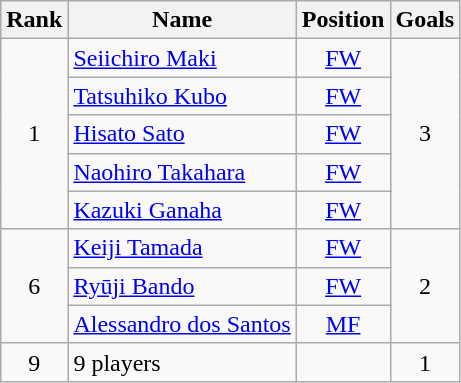<table class="wikitable" style="text-align: center;">
<tr>
<th>Rank</th>
<th>Name</th>
<th>Position</th>
<th>Goals</th>
</tr>
<tr>
<td rowspan="5">1</td>
<td align="left"><a href='#'>Seiichiro Maki</a></td>
<td><a href='#'>FW</a></td>
<td rowspan="5">3</td>
</tr>
<tr>
<td align="left"><a href='#'>Tatsuhiko Kubo</a></td>
<td><a href='#'>FW</a></td>
</tr>
<tr>
<td align="left"><a href='#'>Hisato Sato</a></td>
<td><a href='#'>FW</a></td>
</tr>
<tr>
<td align="left"><a href='#'>Naohiro Takahara</a></td>
<td><a href='#'>FW</a></td>
</tr>
<tr>
<td align="left"><a href='#'>Kazuki Ganaha</a></td>
<td><a href='#'>FW</a></td>
</tr>
<tr>
<td rowspan="3">6</td>
<td align="left"><a href='#'>Keiji Tamada</a></td>
<td><a href='#'>FW</a></td>
<td rowspan="3">2</td>
</tr>
<tr>
<td align="left"><a href='#'>Ryūji Bando</a></td>
<td><a href='#'>FW</a></td>
</tr>
<tr>
<td align="left"><a href='#'>Alessandro dos Santos</a></td>
<td><a href='#'>MF</a></td>
</tr>
<tr>
<td>9</td>
<td align="left">9 players</td>
<td></td>
<td>1</td>
</tr>
</table>
